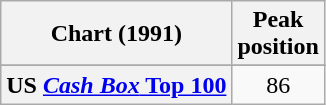<table class="wikitable sortable plainrowheaders" style="text-align:center">
<tr>
<th scope="col">Chart (1991)</th>
<th scope="col">Peak<br>position</th>
</tr>
<tr>
</tr>
<tr>
<th scope="row">US <a href='#'><em>Cash Box</em> Top 100</a></th>
<td align="center">86</td>
</tr>
</table>
